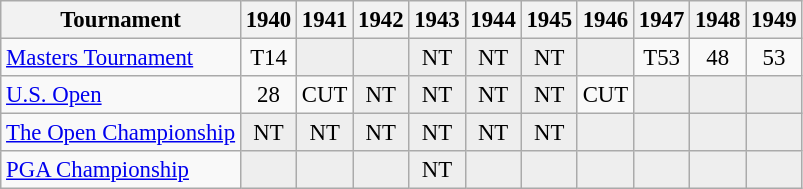<table class="wikitable" style="font-size:95%;text-align:center;">
<tr>
<th>Tournament</th>
<th>1940</th>
<th>1941</th>
<th>1942</th>
<th>1943</th>
<th>1944</th>
<th>1945</th>
<th>1946</th>
<th>1947</th>
<th>1948</th>
<th>1949</th>
</tr>
<tr>
<td align=left><a href='#'>Masters Tournament</a></td>
<td>T14</td>
<td style="background:#eeeeee;"></td>
<td style="background:#eeeeee;"></td>
<td style="background:#eeeeee;">NT</td>
<td style="background:#eeeeee;">NT</td>
<td style="background:#eeeeee;">NT</td>
<td style="background:#eeeeee;"></td>
<td>T53</td>
<td>48</td>
<td>53</td>
</tr>
<tr>
<td align=left><a href='#'>U.S. Open</a></td>
<td>28</td>
<td>CUT</td>
<td style="background:#eeeeee;">NT</td>
<td style="background:#eeeeee;">NT</td>
<td style="background:#eeeeee;">NT</td>
<td style="background:#eeeeee;">NT</td>
<td>CUT</td>
<td style="background:#eeeeee;"></td>
<td style="background:#eeeeee;"></td>
<td style="background:#eeeeee;"></td>
</tr>
<tr>
<td align=left><a href='#'>The Open Championship</a></td>
<td style="background:#eeeeee;">NT</td>
<td style="background:#eeeeee;">NT</td>
<td style="background:#eeeeee;">NT</td>
<td style="background:#eeeeee;">NT</td>
<td style="background:#eeeeee;">NT</td>
<td style="background:#eeeeee;">NT</td>
<td style="background:#eeeeee;"></td>
<td style="background:#eeeeee;"></td>
<td style="background:#eeeeee;"></td>
<td style="background:#eeeeee;"></td>
</tr>
<tr>
<td align=left><a href='#'>PGA Championship</a></td>
<td style="background:#eeeeee;"></td>
<td style="background:#eeeeee;"></td>
<td style="background:#eeeeee;"></td>
<td style="background:#eeeeee;">NT</td>
<td style="background:#eeeeee;"></td>
<td style="background:#eeeeee;"></td>
<td style="background:#eeeeee;"></td>
<td style="background:#eeeeee;"></td>
<td style="background:#eeeeee;"></td>
<td style="background:#eeeeee;"></td>
</tr>
</table>
